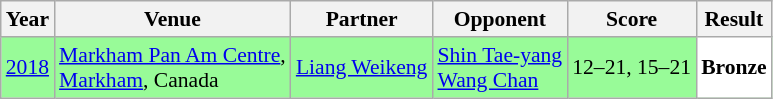<table class="sortable wikitable" style="font-size: 90%;">
<tr>
<th>Year</th>
<th>Venue</th>
<th>Partner</th>
<th>Opponent</th>
<th>Score</th>
<th>Result</th>
</tr>
<tr style="background:#98FB98">
<td align="center"><a href='#'>2018</a></td>
<td align="left"><a href='#'>Markham Pan Am Centre</a>,<br><a href='#'>Markham</a>, Canada</td>
<td align="left"> <a href='#'>Liang Weikeng</a></td>
<td align="left"> <a href='#'>Shin Tae-yang</a><br> <a href='#'>Wang Chan</a></td>
<td align="left">12–21, 15–21</td>
<td style="text-align:left; background:white"> <strong>Bronze</strong></td>
</tr>
</table>
